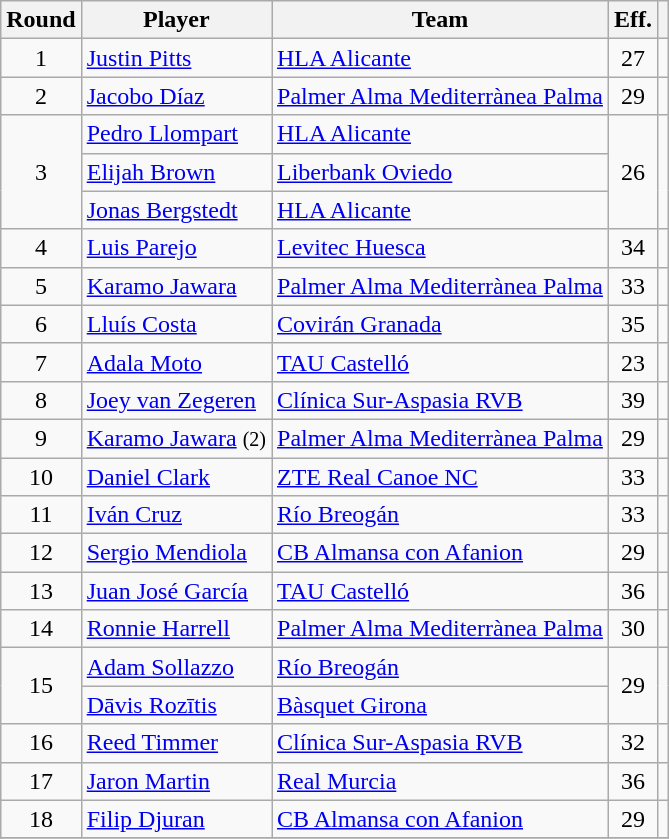<table class="wikitable sortable" style="text-align: center;">
<tr>
<th>Round</th>
<th>Player</th>
<th>Team</th>
<th>Eff.</th>
<th></th>
</tr>
<tr>
<td>1</td>
<td style="text-align:left;"> <a href='#'>Justin Pitts</a></td>
<td style="text-align:left;"><a href='#'>HLA Alicante</a></td>
<td>27</td>
<td></td>
</tr>
<tr>
<td>2</td>
<td style="text-align:left;"> <a href='#'>Jacobo Díaz</a></td>
<td style="text-align:left;"><a href='#'>Palmer Alma Mediterrànea Palma</a></td>
<td>29</td>
<td></td>
</tr>
<tr>
<td rowspan=3>3</td>
<td style="text-align:left;"> <a href='#'>Pedro Llompart</a></td>
<td style="text-align:left;"><a href='#'>HLA Alicante</a></td>
<td rowspan=3>26</td>
<td rowspan=3></td>
</tr>
<tr>
<td style="text-align:left;"> <a href='#'>Elijah Brown</a></td>
<td style="text-align:left;"><a href='#'>Liberbank Oviedo</a></td>
</tr>
<tr>
<td style="text-align:left;"> <a href='#'>Jonas Bergstedt</a></td>
<td style="text-align:left;"><a href='#'>HLA Alicante</a></td>
</tr>
<tr>
<td>4</td>
<td style="text-align:left;"> <a href='#'>Luis Parejo</a></td>
<td style="text-align:left;"><a href='#'>Levitec Huesca</a></td>
<td>34</td>
<td></td>
</tr>
<tr>
<td>5</td>
<td style="text-align:left;"> <a href='#'>Karamo Jawara</a></td>
<td style="text-align:left;"><a href='#'>Palmer Alma Mediterrànea Palma</a></td>
<td>33</td>
<td></td>
</tr>
<tr>
<td>6</td>
<td style="text-align:left;"> <a href='#'>Lluís Costa</a></td>
<td style="text-align:left;"><a href='#'>Covirán Granada</a></td>
<td>35</td>
<td></td>
</tr>
<tr>
<td>7</td>
<td style="text-align:left;"> <a href='#'>Adala Moto</a></td>
<td style="text-align:left;"><a href='#'>TAU Castelló</a></td>
<td>23</td>
<td></td>
</tr>
<tr>
<td>8</td>
<td style="text-align:left;"> <a href='#'>Joey van Zegeren</a></td>
<td style="text-align:left;"><a href='#'>Clínica Sur-Aspasia RVB</a></td>
<td>39</td>
<td></td>
</tr>
<tr>
<td>9</td>
<td style="text-align:left;"> <a href='#'>Karamo Jawara</a> <small>(2)</small></td>
<td style="text-align:left;"><a href='#'>Palmer Alma Mediterrànea Palma</a></td>
<td>29</td>
<td></td>
</tr>
<tr>
<td>10</td>
<td style="text-align:left;"> <a href='#'>Daniel Clark</a></td>
<td style="text-align:left;"><a href='#'>ZTE Real Canoe NC</a></td>
<td>33</td>
<td></td>
</tr>
<tr>
<td>11</td>
<td style="text-align:left;"> <a href='#'>Iván Cruz</a></td>
<td style="text-align:left;"><a href='#'>Río Breogán</a></td>
<td>33</td>
<td></td>
</tr>
<tr>
<td>12</td>
<td style="text-align:left;"> <a href='#'>Sergio Mendiola</a></td>
<td style="text-align:left;"><a href='#'>CB Almansa con Afanion</a></td>
<td>29</td>
<td></td>
</tr>
<tr>
<td>13</td>
<td style="text-align:left;"> <a href='#'>Juan José García</a></td>
<td style="text-align:left;"><a href='#'>TAU Castelló</a></td>
<td>36</td>
<td></td>
</tr>
<tr>
<td>14</td>
<td style="text-align:left;"> <a href='#'>Ronnie Harrell</a></td>
<td style="text-align:left;"><a href='#'>Palmer Alma Mediterrànea Palma</a></td>
<td>30</td>
<td></td>
</tr>
<tr>
<td rowspan=2>15</td>
<td style="text-align:left;"> <a href='#'>Adam Sollazzo</a></td>
<td style="text-align:left;"><a href='#'>Río Breogán</a></td>
<td rowspan=2>29</td>
<td rowspan=2></td>
</tr>
<tr>
<td style="text-align:left;"> <a href='#'>Dāvis Rozītis</a></td>
<td style="text-align:left;"><a href='#'>Bàsquet Girona</a></td>
</tr>
<tr>
<td>16</td>
<td style="text-align:left;"> <a href='#'>Reed Timmer</a></td>
<td style="text-align:left;"><a href='#'>Clínica Sur-Aspasia RVB</a></td>
<td>32</td>
<td></td>
</tr>
<tr>
<td>17</td>
<td style="text-align:left;"> <a href='#'>Jaron Martin</a></td>
<td style="text-align:left;"><a href='#'>Real Murcia</a></td>
<td>36</td>
<td></td>
</tr>
<tr>
<td>18</td>
<td style="text-align:left;"> <a href='#'>Filip Djuran</a></td>
<td style="text-align:left;"><a href='#'>CB Almansa con Afanion</a></td>
<td>29</td>
<td></td>
</tr>
<tr>
</tr>
</table>
